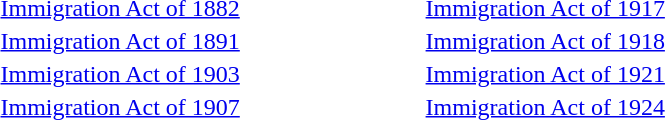<table style="width: 45%; border: none; text-align: left;">
<tr>
<td><a href='#'>Immigration Act of 1882</a></td>
<td><a href='#'>Immigration Act of 1917</a></td>
</tr>
<tr>
<td><a href='#'>Immigration Act of 1891</a></td>
<td><a href='#'>Immigration Act of 1918</a></td>
</tr>
<tr>
<td><a href='#'>Immigration Act of 1903</a></td>
<td><a href='#'>Immigration Act of 1921</a></td>
</tr>
<tr>
<td><a href='#'>Immigration Act of 1907</a></td>
<td><a href='#'>Immigration Act of 1924</a></td>
</tr>
</table>
